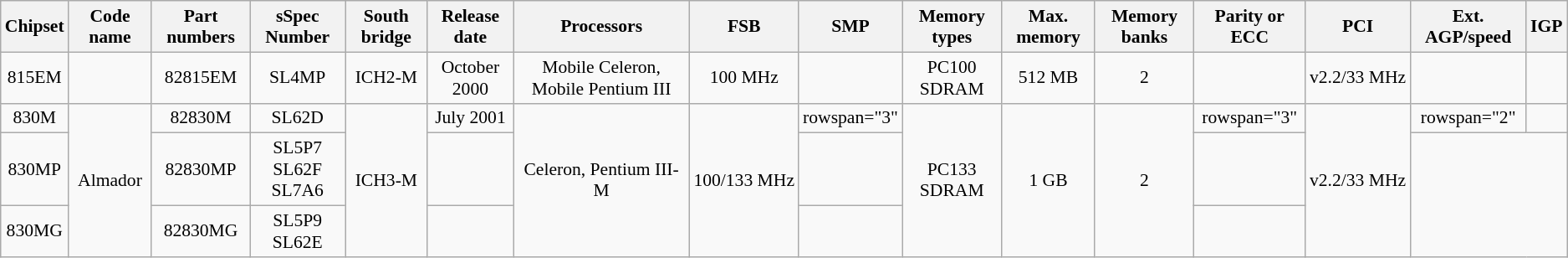<table class="wikitable" style="font-size: 90%; text-align:center;">
<tr>
<th>Chipset</th>
<th>Code name</th>
<th>Part numbers</th>
<th>sSpec Number</th>
<th>South bridge</th>
<th>Release date</th>
<th>Processors</th>
<th>FSB</th>
<th>SMP</th>
<th>Memory types</th>
<th>Max. memory</th>
<th>Memory banks</th>
<th>Parity or ECC</th>
<th>PCI</th>
<th>Ext. AGP/speed</th>
<th>IGP</th>
</tr>
<tr>
<td>815EM</td>
<td></td>
<td>82815EM</td>
<td>SL4MP</td>
<td>ICH2-M</td>
<td>October 2000</td>
<td>Mobile Celeron, Mobile Pentium III</td>
<td>100 MHz</td>
<td></td>
<td>PC100 SDRAM</td>
<td>512 MB</td>
<td>2</td>
<td></td>
<td>v2.2/33 MHz</td>
<td></td>
<td></td>
</tr>
<tr>
<td>830M</td>
<td rowspan="3">Almador</td>
<td>82830M</td>
<td>SL62D</td>
<td rowspan="3">ICH3-M</td>
<td>July 2001</td>
<td rowspan="3">Celeron, Pentium III-M</td>
<td rowspan="3">100/133 MHz</td>
<td>rowspan="3" </td>
<td rowspan="3">PC133 SDRAM</td>
<td rowspan="3">1 GB</td>
<td rowspan="3">2</td>
<td>rowspan="3" </td>
<td rowspan="3">v2.2/33 MHz</td>
<td>rowspan="2" </td>
<td></td>
</tr>
<tr>
<td>830MP</td>
<td>82830MP</td>
<td>SL5P7<br>SL62F<br>SL7A6</td>
<td></td>
<td></td>
</tr>
<tr>
<td>830MG</td>
<td>82830MG</td>
<td>SL5P9<br>SL62E</td>
<td></td>
<td></td>
<td></td>
</tr>
</table>
